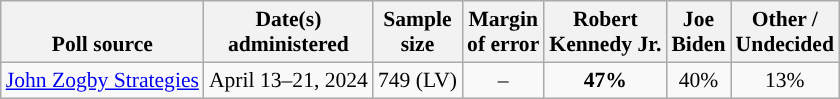<table class="wikitable sortable mw-datatable" style="font-size:90%;text-align:center;line-height:17px">
<tr valign=bottom>
<th>Poll source</th>
<th>Date(s)<br>administered</th>
<th>Sample<br>size</th>
<th>Margin<br>of error</th>
<th class="unsortable">Robert<br>Kennedy Jr.<br></th>
<th class="unsortable">Joe<br>Biden<br></th>
<th class="unsortable">Other /<br>Undecided</th>
</tr>
<tr>
<td style="text-align:left;"><a href='#'>John Zogby Strategies</a></td>
<td data-sort-value="2024-05-01">April 13–21, 2024</td>
<td>749 (LV)</td>
<td>–</td>
<td style="background-color:"><strong>47%</strong></td>
<td>40%</td>
<td>13%</td>
</tr>
</table>
